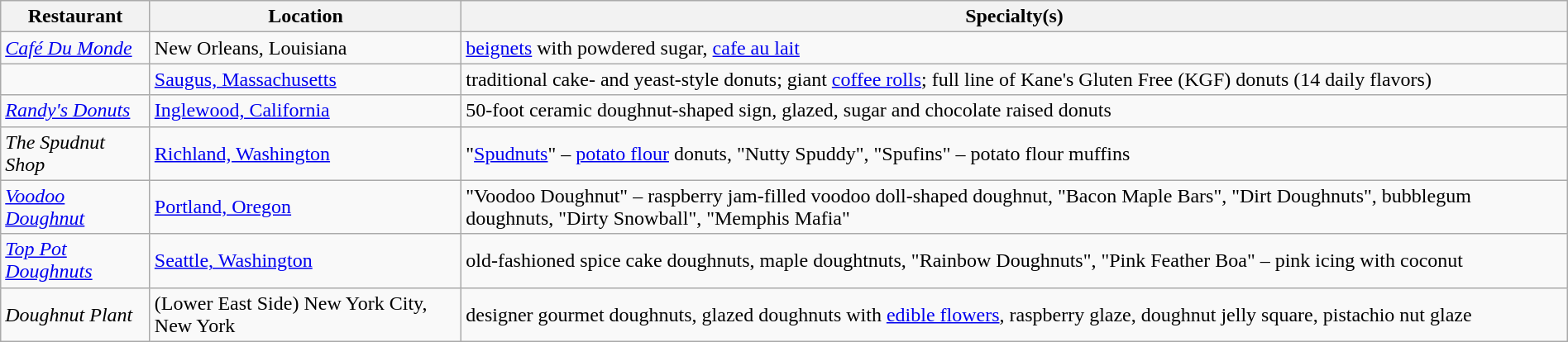<table class="wikitable" style="width:100%;">
<tr>
<th>Restaurant</th>
<th>Location</th>
<th>Specialty(s)</th>
</tr>
<tr>
<td><em><a href='#'>Café Du Monde</a></em></td>
<td>New Orleans, Louisiana</td>
<td><a href='#'>beignets</a> with powdered sugar, <a href='#'>cafe au lait</a></td>
</tr>
<tr>
<td><em></em></td>
<td><a href='#'>Saugus, Massachusetts</a></td>
<td>traditional cake- and yeast-style donuts; giant <a href='#'>coffee rolls</a>; full line of Kane's Gluten Free (KGF) donuts (14 daily flavors)</td>
</tr>
<tr>
<td><em><a href='#'>Randy's Donuts</a></em></td>
<td><a href='#'>Inglewood, California</a></td>
<td>50-foot ceramic doughnut-shaped sign, glazed, sugar and chocolate raised donuts</td>
</tr>
<tr>
<td><em>The Spudnut Shop</em></td>
<td><a href='#'>Richland, Washington</a></td>
<td>"<a href='#'>Spudnuts</a>" – <a href='#'>potato flour</a> donuts, "Nutty Spuddy", "Spufins" – potato flour muffins</td>
</tr>
<tr>
<td><em><a href='#'>Voodoo Doughnut</a></em></td>
<td><a href='#'>Portland, Oregon</a></td>
<td>"Voodoo Doughnut" – raspberry jam-filled voodoo doll-shaped doughnut, "Bacon Maple Bars", "Dirt Doughnuts", bubblegum doughnuts, "Dirty Snowball", "Memphis Mafia"</td>
</tr>
<tr>
<td><em><a href='#'>Top Pot Doughnuts</a></em></td>
<td><a href='#'>Seattle, Washington</a></td>
<td>old-fashioned spice cake doughnuts, maple doughtnuts, "Rainbow Doughnuts", "Pink Feather Boa" – pink icing with coconut</td>
</tr>
<tr>
<td><em>Doughnut Plant</em></td>
<td>(Lower East Side) New York City, New York</td>
<td>designer gourmet doughnuts, glazed doughnuts with <a href='#'>edible flowers</a>, raspberry glaze, doughnut jelly square, pistachio nut glaze</td>
</tr>
</table>
